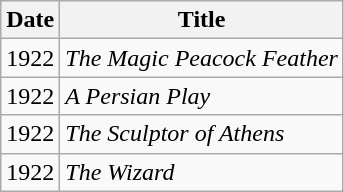<table class="wikitable">
<tr>
<th>Date</th>
<th>Title</th>
</tr>
<tr>
<td>1922</td>
<td><em>The Magic Peacock Feather</em></td>
</tr>
<tr>
<td>1922</td>
<td><em>A Persian Play</em></td>
</tr>
<tr>
<td>1922</td>
<td><em>The Sculptor of Athens </em></td>
</tr>
<tr>
<td>1922</td>
<td><em>The Wizard</em></td>
</tr>
</table>
